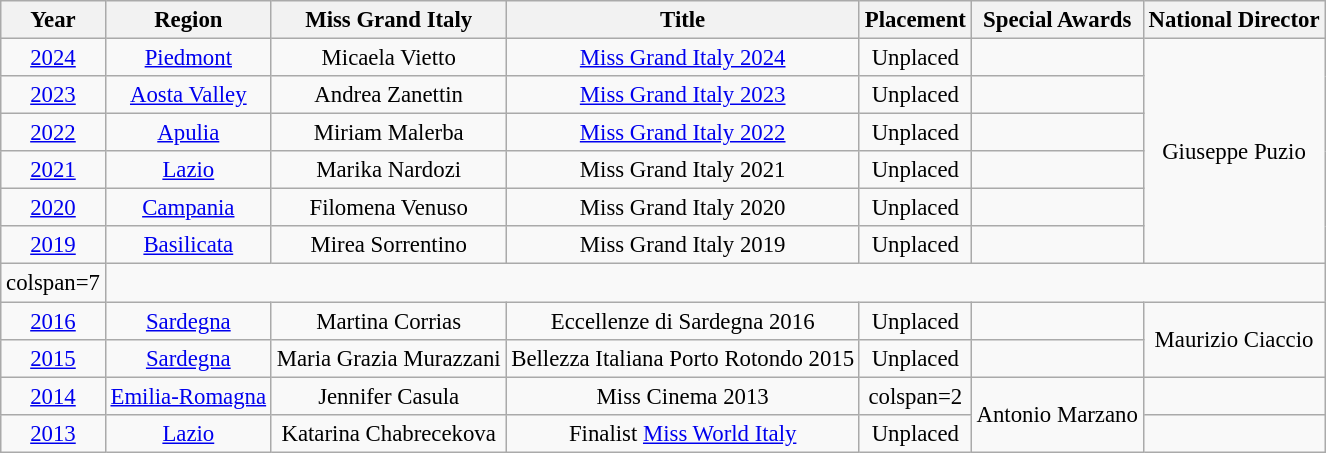<table class="wikitable" style="font-size: 95%; text-align:center">
<tr>
<th>Year</th>
<th>Region</th>
<th>Miss Grand Italy</th>
<th>Title</th>
<th>Placement</th>
<th>Special Awards</th>
<th>National Director</th>
</tr>
<tr>
<td><a href='#'>2024</a></td>
<td><a href='#'>Piedmont</a></td>
<td>Micaela Vietto</td>
<td><a href='#'>Miss Grand Italy 2024</a></td>
<td>Unplaced</td>
<td></td>
<td rowspan=6>Giuseppe Puzio</td>
</tr>
<tr>
<td><a href='#'>2023</a></td>
<td><a href='#'>Aosta Valley</a></td>
<td>Andrea Zanettin</td>
<td><a href='#'>Miss Grand Italy 2023</a></td>
<td>Unplaced</td>
<td></td>
</tr>
<tr>
<td><a href='#'>2022</a></td>
<td><a href='#'>Apulia</a></td>
<td>Miriam Malerba </td>
<td><a href='#'>Miss Grand Italy 2022</a></td>
<td>Unplaced</td>
<td></td>
</tr>
<tr>
<td><a href='#'>2021</a></td>
<td><a href='#'>Lazio</a></td>
<td>Marika Nardozi</td>
<td>Miss Grand Italy 2021</td>
<td>Unplaced</td>
<td></td>
</tr>
<tr>
<td><a href='#'>2020</a></td>
<td><a href='#'>Campania</a></td>
<td>Filomena Venuso</td>
<td>Miss Grand Italy 2020</td>
<td>Unplaced</td>
<td></td>
</tr>
<tr>
<td><a href='#'>2019</a></td>
<td><a href='#'>Basilicata</a></td>
<td>Mirea Sorrentino</td>
<td>Miss Grand Italy 2019</td>
<td>Unplaced</td>
<td></td>
</tr>
<tr>
<td>colspan=7</td>
</tr>
<tr>
<td><a href='#'>2016</a></td>
<td><a href='#'>Sardegna</a></td>
<td>Martina Corrias</td>
<td>Eccellenze di Sardegna 2016</td>
<td>Unplaced</td>
<td></td>
<td rowspan=2>Maurizio Ciaccio</td>
</tr>
<tr>
<td><a href='#'>2015</a></td>
<td><a href='#'>Sardegna</a></td>
<td>Maria Grazia Murazzani</td>
<td>Bellezza Italiana Porto Rotondo 2015</td>
<td>Unplaced</td>
<td></td>
</tr>
<tr>
<td><a href='#'>2014</a></td>
<td><a href='#'>Emilia-Romagna</a></td>
<td>Jennifer Casula</td>
<td>Miss Cinema 2013</td>
<td>colspan=2 </td>
<td rowspan="2">Antonio Marzano</td>
</tr>
<tr>
<td><a href='#'>2013</a></td>
<td><a href='#'>Lazio</a></td>
<td>Katarina Chabrecekova</td>
<td>Finalist <a href='#'>Miss World Italy</a></td>
<td>Unplaced</td>
<td></td>
</tr>
</table>
